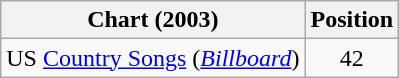<table class="wikitable sortable">
<tr>
<th scope="col">Chart (2003)</th>
<th scope="col">Position</th>
</tr>
<tr>
<td>US <a href='#'>Country Songs</a> (<em><a href='#'>Billboard</a></em>)</td>
<td align="center">42</td>
</tr>
</table>
